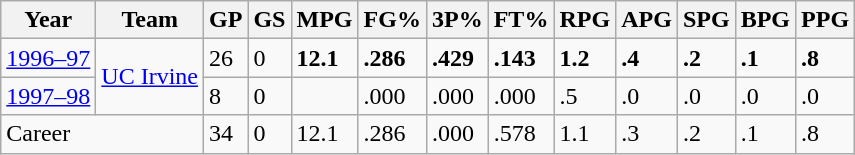<table class="wikitable sortable">
<tr>
<th>Year</th>
<th>Team</th>
<th><abbr>GP</abbr></th>
<th><abbr>GS</abbr></th>
<th><abbr>MPG</abbr></th>
<th><abbr>FG%</abbr></th>
<th><abbr>3P%</abbr></th>
<th><abbr>FT%</abbr></th>
<th><abbr>RPG</abbr></th>
<th><abbr>APG</abbr></th>
<th><abbr>SPG</abbr></th>
<th><abbr>BPG</abbr></th>
<th><abbr>PPG</abbr></th>
</tr>
<tr>
<td><a href='#'>1996–97</a></td>
<td rowspan="2"><a href='#'>UC Irvine</a></td>
<td>26</td>
<td>0</td>
<td><strong>12.1</strong></td>
<td><strong>.286</strong></td>
<td><strong>.429</strong></td>
<td><strong>.143</strong></td>
<td><strong>1.2</strong></td>
<td><strong>.4</strong></td>
<td><strong>.2</strong></td>
<td><strong>.1</strong></td>
<td><strong>.8</strong></td>
</tr>
<tr>
<td><a href='#'>1997–98</a></td>
<td>8</td>
<td>0</td>
<td></td>
<td>.000</td>
<td>.000</td>
<td>.000</td>
<td>.5</td>
<td>.0</td>
<td>.0</td>
<td>.0</td>
<td>.0</td>
</tr>
<tr>
<td colspan="2">Career</td>
<td>34</td>
<td>0</td>
<td>12.1</td>
<td>.286</td>
<td>.000</td>
<td>.578</td>
<td>1.1</td>
<td>.3</td>
<td>.2</td>
<td>.1</td>
<td>.8</td>
</tr>
</table>
